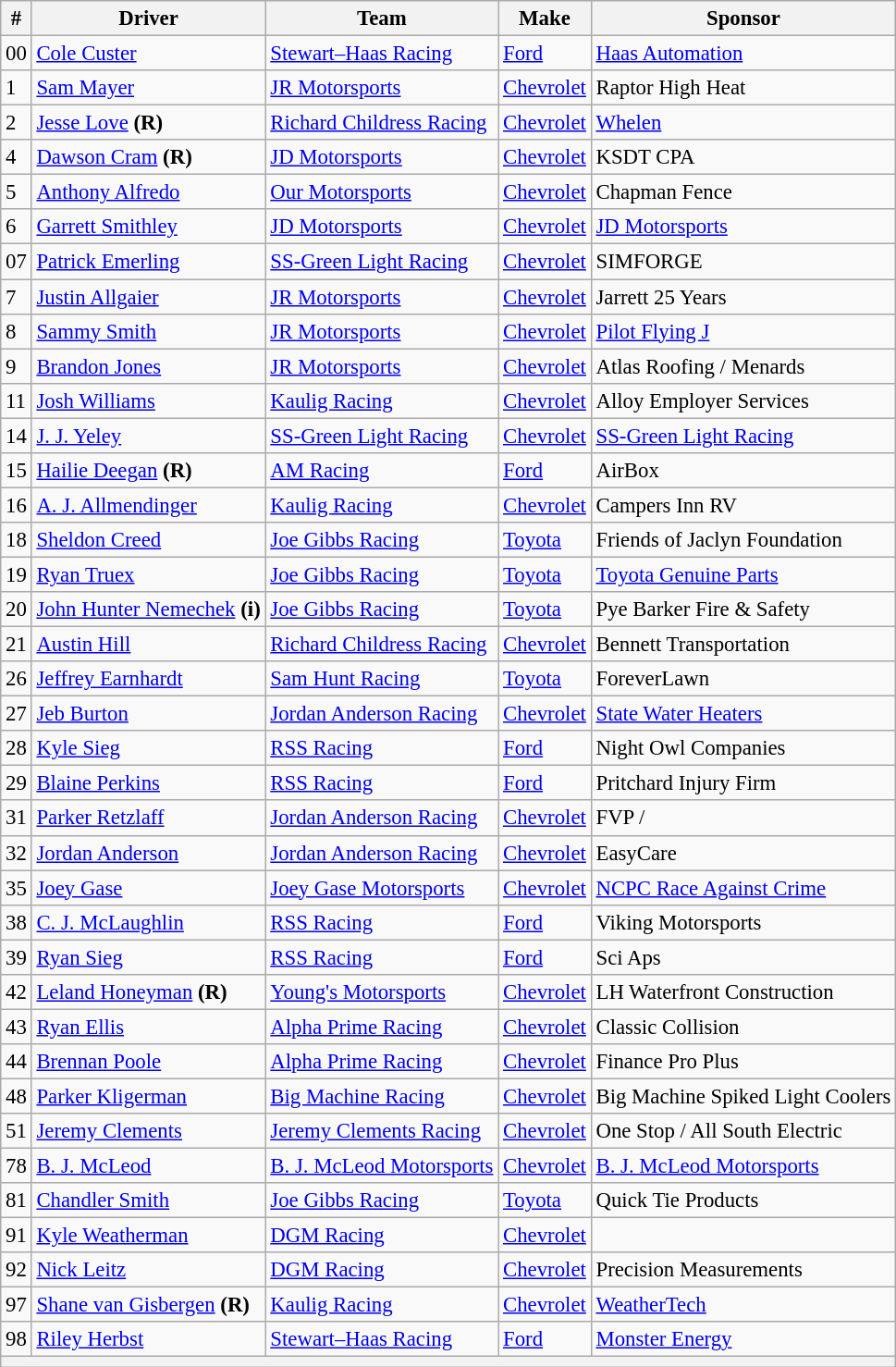<table class="wikitable" style="font-size: 95%;">
<tr>
<th>#</th>
<th>Driver</th>
<th>Team</th>
<th>Make</th>
<th>Sponsor</th>
</tr>
<tr>
<td>00</td>
<td><a href='#'>Cole Custer</a></td>
<td><a href='#'>Stewart–Haas Racing</a></td>
<td><a href='#'>Ford</a></td>
<td><a href='#'>Haas Automation</a></td>
</tr>
<tr>
<td>1</td>
<td><a href='#'>Sam Mayer</a></td>
<td><a href='#'>JR Motorsports</a></td>
<td><a href='#'>Chevrolet</a></td>
<td>Raptor High Heat</td>
</tr>
<tr>
<td>2</td>
<td><a href='#'>Jesse Love</a> <strong>(R)</strong></td>
<td><a href='#'>Richard Childress Racing</a></td>
<td><a href='#'>Chevrolet</a></td>
<td><a href='#'>Whelen</a></td>
</tr>
<tr>
<td>4</td>
<td><a href='#'>Dawson Cram</a> <strong>(R)</strong></td>
<td><a href='#'>JD Motorsports</a></td>
<td><a href='#'>Chevrolet</a></td>
<td>KSDT CPA</td>
</tr>
<tr>
<td>5</td>
<td><a href='#'>Anthony Alfredo</a></td>
<td><a href='#'>Our Motorsports</a></td>
<td><a href='#'>Chevrolet</a></td>
<td>Chapman Fence</td>
</tr>
<tr>
<td>6</td>
<td><a href='#'>Garrett Smithley</a></td>
<td><a href='#'>JD Motorsports</a></td>
<td><a href='#'>Chevrolet</a></td>
<td><a href='#'>JD Motorsports</a></td>
</tr>
<tr>
<td>07</td>
<td><a href='#'>Patrick Emerling</a></td>
<td><a href='#'>SS-Green Light Racing</a></td>
<td><a href='#'>Chevrolet</a></td>
<td>SIMFORGE</td>
</tr>
<tr>
<td>7</td>
<td><a href='#'>Justin Allgaier</a></td>
<td><a href='#'>JR Motorsports</a></td>
<td><a href='#'>Chevrolet</a></td>
<td>Jarrett 25 Years</td>
</tr>
<tr>
<td>8</td>
<td><a href='#'>Sammy Smith</a></td>
<td><a href='#'>JR Motorsports</a></td>
<td><a href='#'>Chevrolet</a></td>
<td><a href='#'>Pilot Flying J</a></td>
</tr>
<tr>
<td>9</td>
<td><a href='#'>Brandon Jones</a></td>
<td><a href='#'>JR Motorsports</a></td>
<td><a href='#'>Chevrolet</a></td>
<td>Atlas Roofing / Menards</td>
</tr>
<tr>
<td>11</td>
<td><a href='#'>Josh Williams</a></td>
<td><a href='#'>Kaulig Racing</a></td>
<td><a href='#'>Chevrolet</a></td>
<td>Alloy Employer Services</td>
</tr>
<tr>
<td>14</td>
<td><a href='#'>J. J. Yeley</a></td>
<td><a href='#'>SS-Green Light Racing</a></td>
<td><a href='#'>Chevrolet</a></td>
<td><a href='#'>SS-Green Light Racing</a></td>
</tr>
<tr>
<td>15</td>
<td><a href='#'>Hailie Deegan</a> <strong>(R)</strong></td>
<td><a href='#'>AM Racing</a></td>
<td><a href='#'>Ford</a></td>
<td>AirBox</td>
</tr>
<tr>
<td>16</td>
<td><a href='#'>A. J. Allmendinger</a></td>
<td><a href='#'>Kaulig Racing</a></td>
<td><a href='#'>Chevrolet</a></td>
<td>Campers Inn RV</td>
</tr>
<tr>
<td>18</td>
<td><a href='#'>Sheldon Creed</a></td>
<td><a href='#'>Joe Gibbs Racing</a></td>
<td><a href='#'>Toyota</a></td>
<td nowrap>Friends of Jaclyn Foundation</td>
</tr>
<tr>
<td>19</td>
<td><a href='#'>Ryan Truex</a></td>
<td><a href='#'>Joe Gibbs Racing</a></td>
<td><a href='#'>Toyota</a></td>
<td><a href='#'>Toyota Genuine Parts</a></td>
</tr>
<tr>
<td>20</td>
<td nowrap><a href='#'>John Hunter Nemechek</a> <strong>(i)</strong></td>
<td><a href='#'>Joe Gibbs Racing</a></td>
<td><a href='#'>Toyota</a></td>
<td>Pye Barker Fire & Safety</td>
</tr>
<tr>
<td>21</td>
<td><a href='#'>Austin Hill</a></td>
<td><a href='#'>Richard Childress Racing</a></td>
<td><a href='#'>Chevrolet</a></td>
<td>Bennett Transportation</td>
</tr>
<tr>
<td>26</td>
<td><a href='#'>Jeffrey Earnhardt</a></td>
<td><a href='#'>Sam Hunt Racing</a></td>
<td><a href='#'>Toyota</a></td>
<td>ForeverLawn</td>
</tr>
<tr>
<td>27</td>
<td><a href='#'>Jeb Burton</a></td>
<td><a href='#'>Jordan Anderson Racing</a></td>
<td><a href='#'>Chevrolet</a></td>
<td><a href='#'>State Water Heaters</a></td>
</tr>
<tr>
<td>28</td>
<td><a href='#'>Kyle Sieg</a></td>
<td><a href='#'>RSS Racing</a></td>
<td><a href='#'>Ford</a></td>
<td>Night Owl Companies</td>
</tr>
<tr>
<td>29</td>
<td><a href='#'>Blaine Perkins</a></td>
<td><a href='#'>RSS Racing</a></td>
<td><a href='#'>Ford</a></td>
<td>Pritchard Injury Firm</td>
</tr>
<tr>
<td>31</td>
<td><a href='#'>Parker Retzlaff</a></td>
<td><a href='#'>Jordan Anderson Racing</a></td>
<td><a href='#'>Chevrolet</a></td>
<td>FVP / </td>
</tr>
<tr>
<td>32</td>
<td><a href='#'>Jordan Anderson</a></td>
<td><a href='#'>Jordan Anderson Racing</a></td>
<td><a href='#'>Chevrolet</a></td>
<td>EasyCare</td>
</tr>
<tr>
<td>35</td>
<td><a href='#'>Joey Gase</a></td>
<td><a href='#'>Joey Gase Motorsports</a></td>
<td><a href='#'>Chevrolet</a></td>
<td><a href='#'>NCPC Race Against Crime</a></td>
</tr>
<tr>
<td>38</td>
<td><a href='#'>C. J. McLaughlin</a></td>
<td><a href='#'>RSS Racing</a></td>
<td><a href='#'>Ford</a></td>
<td>Viking Motorsports</td>
</tr>
<tr>
<td>39</td>
<td><a href='#'>Ryan Sieg</a></td>
<td><a href='#'>RSS Racing</a></td>
<td><a href='#'>Ford</a></td>
<td>Sci Aps</td>
</tr>
<tr>
<td>42</td>
<td><a href='#'>Leland Honeyman</a> <strong>(R)</strong></td>
<td><a href='#'>Young's Motorsports</a></td>
<td><a href='#'>Chevrolet</a></td>
<td>LH Waterfront Construction</td>
</tr>
<tr>
<td>43</td>
<td><a href='#'>Ryan Ellis</a></td>
<td><a href='#'>Alpha Prime Racing</a></td>
<td><a href='#'>Chevrolet</a></td>
<td>Classic Collision</td>
</tr>
<tr>
<td>44</td>
<td><a href='#'>Brennan Poole</a></td>
<td><a href='#'>Alpha Prime Racing</a></td>
<td><a href='#'>Chevrolet</a></td>
<td>Finance Pro Plus</td>
</tr>
<tr>
<td>48</td>
<td><a href='#'>Parker Kligerman</a></td>
<td><a href='#'>Big Machine Racing</a></td>
<td><a href='#'>Chevrolet</a></td>
<td nowrap>Big Machine Spiked Light Coolers</td>
</tr>
<tr>
<td>51</td>
<td><a href='#'>Jeremy Clements</a></td>
<td><a href='#'>Jeremy Clements Racing</a></td>
<td><a href='#'>Chevrolet</a></td>
<td>One Stop / All South Electric</td>
</tr>
<tr>
<td>78</td>
<td><a href='#'>B. J. McLeod</a></td>
<td nowrap><a href='#'>B. J. McLeod Motorsports</a></td>
<td><a href='#'>Chevrolet</a></td>
<td><a href='#'>B. J. McLeod Motorsports</a></td>
</tr>
<tr>
<td>81</td>
<td><a href='#'>Chandler Smith</a></td>
<td><a href='#'>Joe Gibbs Racing</a></td>
<td><a href='#'>Toyota</a></td>
<td>Quick Tie Products</td>
</tr>
<tr>
<td>91</td>
<td><a href='#'>Kyle Weatherman</a></td>
<td><a href='#'>DGM Racing</a></td>
<td><a href='#'>Chevrolet</a></td>
<td></td>
</tr>
<tr>
<td>92</td>
<td><a href='#'>Nick Leitz</a></td>
<td><a href='#'>DGM Racing</a></td>
<td><a href='#'>Chevrolet</a></td>
<td>Precision Measurements</td>
</tr>
<tr>
<td>97</td>
<td><a href='#'>Shane van Gisbergen</a> <strong>(R)</strong></td>
<td><a href='#'>Kaulig Racing</a></td>
<td><a href='#'>Chevrolet</a></td>
<td><a href='#'>WeatherTech</a></td>
</tr>
<tr>
<td>98</td>
<td><a href='#'>Riley Herbst</a></td>
<td><a href='#'>Stewart–Haas Racing</a></td>
<td><a href='#'>Ford</a></td>
<td><a href='#'>Monster Energy</a></td>
</tr>
<tr>
<th colspan="5"></th>
</tr>
</table>
